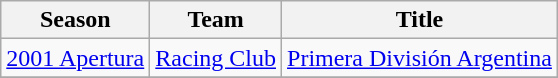<table class="wikitable">
<tr>
<th>Season</th>
<th>Team</th>
<th>Title</th>
</tr>
<tr>
<td><a href='#'>2001 Apertura</a></td>
<td><a href='#'>Racing Club</a></td>
<td><a href='#'>Primera División Argentina</a></td>
</tr>
<tr>
</tr>
</table>
